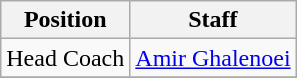<table class="wikitable">
<tr>
<th>Position</th>
<th>Staff</th>
</tr>
<tr>
<td>Head Coach</td>
<td> <a href='#'>Amir Ghalenoei</a></td>
</tr>
<tr>
</tr>
</table>
